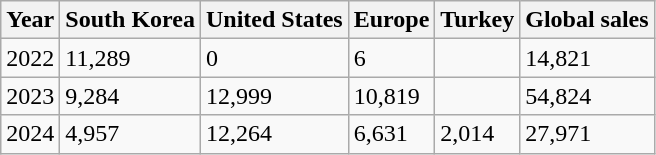<table class="wikitable">
<tr>
<th>Year</th>
<th>South Korea</th>
<th>United States</th>
<th>Europe</th>
<th>Turkey</th>
<th>Global sales</th>
</tr>
<tr>
<td>2022</td>
<td>11,289</td>
<td>0</td>
<td>6</td>
<td></td>
<td>14,821</td>
</tr>
<tr>
<td>2023</td>
<td>9,284</td>
<td>12,999</td>
<td>10,819</td>
<td></td>
<td>54,824</td>
</tr>
<tr>
<td>2024</td>
<td>4,957</td>
<td>12,264</td>
<td>6,631</td>
<td>2,014</td>
<td>27,971</td>
</tr>
</table>
